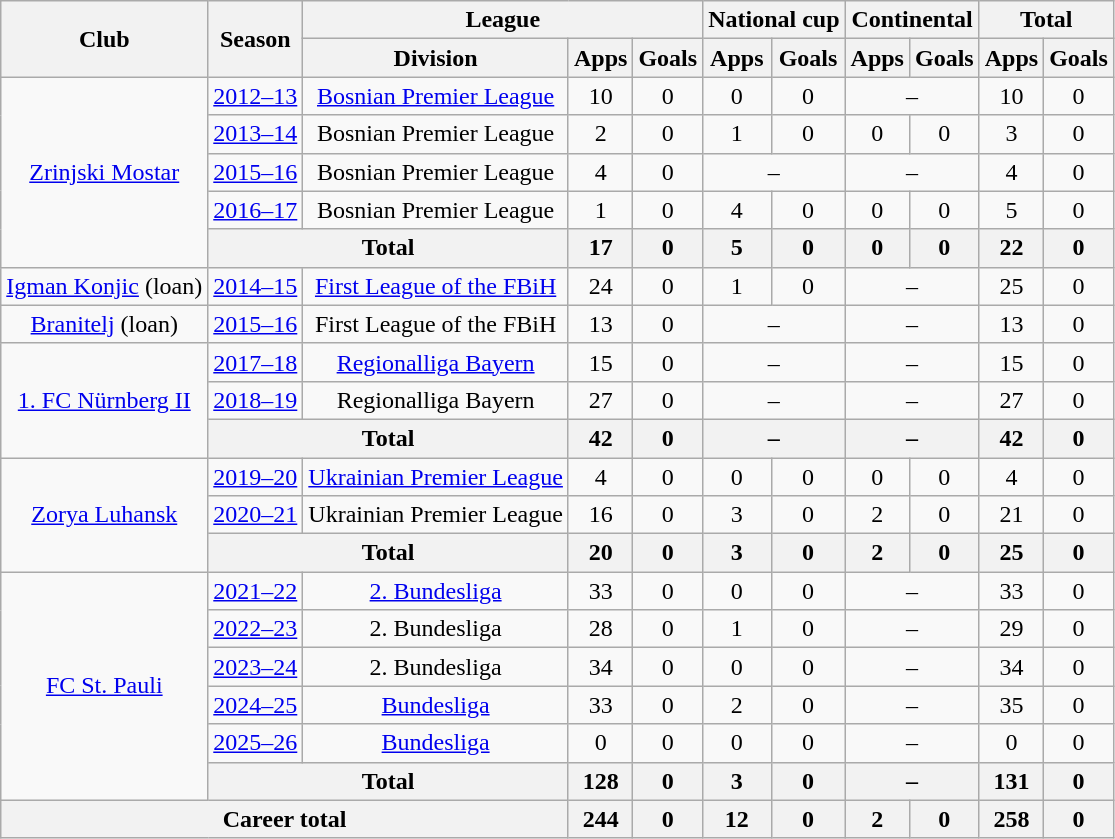<table class="wikitable" style="text-align:center">
<tr>
<th rowspan=2>Club</th>
<th rowspan=2>Season</th>
<th colspan=3>League</th>
<th colspan=2>National cup</th>
<th colspan=2>Continental</th>
<th colspan=2>Total</th>
</tr>
<tr>
<th>Division</th>
<th>Apps</th>
<th>Goals</th>
<th>Apps</th>
<th>Goals</th>
<th>Apps</th>
<th>Goals</th>
<th>Apps</th>
<th>Goals</th>
</tr>
<tr>
<td rowspan=5><a href='#'>Zrinjski Mostar</a></td>
<td><a href='#'>2012–13</a></td>
<td><a href='#'>Bosnian Premier League</a></td>
<td>10</td>
<td>0</td>
<td>0</td>
<td>0</td>
<td colspan=2>–</td>
<td>10</td>
<td>0</td>
</tr>
<tr>
<td><a href='#'>2013–14</a></td>
<td>Bosnian Premier League</td>
<td>2</td>
<td>0</td>
<td>1</td>
<td>0</td>
<td>0</td>
<td>0</td>
<td>3</td>
<td>0</td>
</tr>
<tr>
<td><a href='#'>2015–16</a></td>
<td>Bosnian Premier League</td>
<td>4</td>
<td>0</td>
<td colspan=2>–</td>
<td colspan=2>–</td>
<td>4</td>
<td>0</td>
</tr>
<tr>
<td><a href='#'>2016–17</a></td>
<td>Bosnian Premier League</td>
<td>1</td>
<td>0</td>
<td>4</td>
<td>0</td>
<td>0</td>
<td>0</td>
<td>5</td>
<td>0</td>
</tr>
<tr>
<th colspan=2>Total</th>
<th>17</th>
<th>0</th>
<th>5</th>
<th>0</th>
<th>0</th>
<th>0</th>
<th>22</th>
<th>0</th>
</tr>
<tr>
<td><a href='#'>Igman Konjic</a> (loan)</td>
<td><a href='#'>2014–15</a></td>
<td><a href='#'>First League of the FBiH</a></td>
<td>24</td>
<td>0</td>
<td>1</td>
<td>0</td>
<td colspan=2>–</td>
<td>25</td>
<td>0</td>
</tr>
<tr>
<td><a href='#'>Branitelj</a> (loan)</td>
<td><a href='#'>2015–16</a></td>
<td>First League of the FBiH</td>
<td>13</td>
<td>0</td>
<td colspan=2>–</td>
<td colspan=2>–</td>
<td>13</td>
<td>0</td>
</tr>
<tr>
<td rowspan=3><a href='#'>1. FC Nürnberg II</a></td>
<td><a href='#'>2017–18</a></td>
<td><a href='#'>Regionalliga Bayern</a></td>
<td>15</td>
<td>0</td>
<td colspan=2>–</td>
<td colspan=2>–</td>
<td>15</td>
<td>0</td>
</tr>
<tr>
<td><a href='#'>2018–19</a></td>
<td>Regionalliga Bayern</td>
<td>27</td>
<td>0</td>
<td colspan=2>–</td>
<td colspan=2>–</td>
<td>27</td>
<td>0</td>
</tr>
<tr>
<th colspan=2>Total</th>
<th>42</th>
<th>0</th>
<th colspan=2>–</th>
<th colspan=2>–</th>
<th>42</th>
<th>0</th>
</tr>
<tr>
<td rowspan=3><a href='#'>Zorya Luhansk</a></td>
<td><a href='#'>2019–20</a></td>
<td><a href='#'>Ukrainian Premier League</a></td>
<td>4</td>
<td>0</td>
<td>0</td>
<td>0</td>
<td>0</td>
<td>0</td>
<td>4</td>
<td>0</td>
</tr>
<tr>
<td><a href='#'>2020–21</a></td>
<td>Ukrainian Premier League</td>
<td>16</td>
<td>0</td>
<td>3</td>
<td>0</td>
<td>2</td>
<td>0</td>
<td>21</td>
<td>0</td>
</tr>
<tr>
<th colspan=2>Total</th>
<th>20</th>
<th>0</th>
<th>3</th>
<th>0</th>
<th>2</th>
<th>0</th>
<th>25</th>
<th>0</th>
</tr>
<tr>
<td rowspan=6><a href='#'>FC St. Pauli</a></td>
<td><a href='#'>2021–22</a></td>
<td><a href='#'>2. Bundesliga</a></td>
<td>33</td>
<td>0</td>
<td>0</td>
<td>0</td>
<td colspan=2>–</td>
<td>33</td>
<td>0</td>
</tr>
<tr>
<td><a href='#'>2022–23</a></td>
<td>2. Bundesliga</td>
<td>28</td>
<td>0</td>
<td>1</td>
<td>0</td>
<td colspan=2>–</td>
<td>29</td>
<td>0</td>
</tr>
<tr>
<td><a href='#'>2023–24</a></td>
<td>2. Bundesliga</td>
<td>34</td>
<td>0</td>
<td>0</td>
<td>0</td>
<td colspan=2>–</td>
<td>34</td>
<td>0</td>
</tr>
<tr>
<td><a href='#'>2024–25</a></td>
<td><a href='#'>Bundesliga</a></td>
<td>33</td>
<td>0</td>
<td>2</td>
<td>0</td>
<td colspan=2>–</td>
<td>35</td>
<td>0</td>
</tr>
<tr>
<td><a href='#'>2025–26</a></td>
<td><a href='#'>Bundesliga</a></td>
<td>0</td>
<td>0</td>
<td>0</td>
<td>0</td>
<td colspan=2>–</td>
<td>0</td>
<td>0</td>
</tr>
<tr>
<th colspan=2>Total</th>
<th>128</th>
<th>0</th>
<th>3</th>
<th>0</th>
<th colspan=2>–</th>
<th>131</th>
<th>0</th>
</tr>
<tr>
<th colspan=3>Career total</th>
<th>244</th>
<th>0</th>
<th>12</th>
<th>0</th>
<th>2</th>
<th>0</th>
<th>258</th>
<th>0</th>
</tr>
</table>
